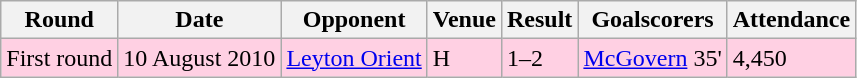<table class="wikitable">
<tr>
<th>Round</th>
<th>Date</th>
<th>Opponent</th>
<th>Venue</th>
<th>Result</th>
<th>Goalscorers</th>
<th>Attendance</th>
</tr>
<tr bgcolor="#ffd0e3">
<td>First round</td>
<td>10 August 2010</td>
<td><a href='#'>Leyton Orient</a></td>
<td>H</td>
<td>1–2</td>
<td><a href='#'>McGovern</a> 35'</td>
<td>4,450</td>
</tr>
</table>
